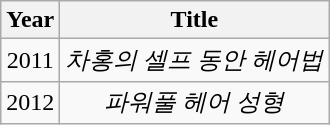<table class="wikitable" style="text-align:center">
<tr>
<th>Year</th>
<th>Title</th>
</tr>
<tr>
<td rowspan="1">2011</td>
<td><em>차홍의 셀프 동안 헤어법</em></td>
</tr>
<tr>
<td rowspan="1">2012</td>
<td><em>파워풀 헤어 성형</em></td>
</tr>
</table>
